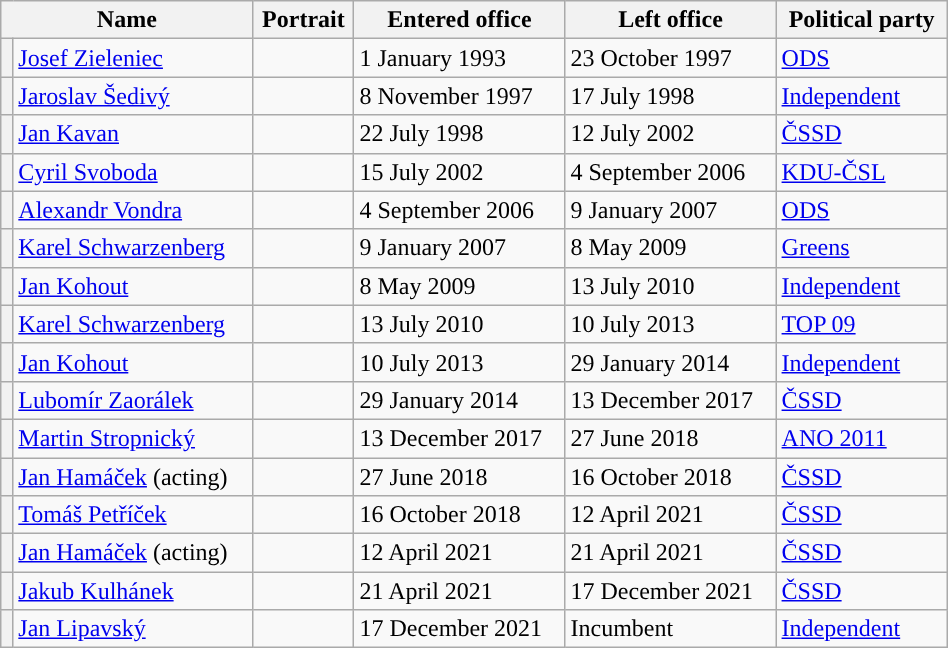<table class="wikitable" width=50%>
<tr>
<th colspan=2>Name</th>
<th width="60px">Portrait</th>
<th>Entered office</th>
<th>Left office</th>
<th>Political party</th>
</tr>
<tr>
<th style="background-color: "></th>
<td><a href='#'>Josef Zieleniec</a></td>
<td></td>
<td>1 January 1993</td>
<td>23 October 1997</td>
<td><a href='#'>ODS</a></td>
</tr>
<tr>
<th style="background-color: "></th>
<td><a href='#'>Jaroslav Šedivý</a></td>
<td></td>
<td>8 November 1997</td>
<td>17 July 1998</td>
<td><a href='#'>Independent</a></td>
</tr>
<tr>
<th style="background-color: "></th>
<td><a href='#'>Jan Kavan</a></td>
<td></td>
<td>22 July 1998</td>
<td>12 July 2002</td>
<td><a href='#'>ČSSD</a></td>
</tr>
<tr>
<th style="background-color: "></th>
<td><a href='#'>Cyril Svoboda</a></td>
<td></td>
<td>15 July 2002</td>
<td>4 September 2006</td>
<td><a href='#'>KDU-ČSL</a></td>
</tr>
<tr>
<th style="background-color: "></th>
<td><a href='#'>Alexandr Vondra</a></td>
<td></td>
<td>4 September 2006</td>
<td>9 January 2007</td>
<td><a href='#'>ODS</a></td>
</tr>
<tr>
<th style="background-color: "></th>
<td><a href='#'>Karel Schwarzenberg</a></td>
<td></td>
<td>9 January 2007</td>
<td>8 May 2009</td>
<td><a href='#'>Greens</a></td>
</tr>
<tr>
<th style="background-color: "></th>
<td><a href='#'>Jan Kohout</a></td>
<td></td>
<td>8 May 2009</td>
<td>13 July 2010</td>
<td><a href='#'>Independent</a></td>
</tr>
<tr>
<th style="background-color: "></th>
<td><a href='#'>Karel Schwarzenberg</a></td>
<td></td>
<td>13 July 2010</td>
<td>10 July 2013</td>
<td><a href='#'>TOP 09</a></td>
</tr>
<tr>
<th style="background-color: "></th>
<td><a href='#'>Jan Kohout</a></td>
<td></td>
<td>10 July 2013</td>
<td>29 January 2014</td>
<td><a href='#'>Independent</a></td>
</tr>
<tr>
<th style="background-color: "></th>
<td><a href='#'>Lubomír Zaorálek</a></td>
<td></td>
<td>29 January 2014</td>
<td>13 December 2017</td>
<td><a href='#'>ČSSD</a></td>
</tr>
<tr>
<th style="background-color: "></th>
<td><a href='#'>Martin Stropnický</a></td>
<td></td>
<td>13 December 2017</td>
<td>27 June 2018</td>
<td><a href='#'>ANO 2011</a></td>
</tr>
<tr>
<th style="background-color: "></th>
<td><a href='#'>Jan Hamáček</a> (acting)</td>
<td></td>
<td>27 June 2018</td>
<td>16 October 2018</td>
<td><a href='#'>ČSSD</a></td>
</tr>
<tr>
<th style="background-color: "></th>
<td><a href='#'>Tomáš Petříček</a></td>
<td></td>
<td>16 October 2018</td>
<td>12 April 2021</td>
<td><a href='#'>ČSSD</a></td>
</tr>
<tr>
<th style="background-color: "></th>
<td><a href='#'>Jan Hamáček</a> (acting)</td>
<td></td>
<td>12 April 2021</td>
<td>21 April 2021</td>
<td><a href='#'>ČSSD</a></td>
</tr>
<tr>
<th style="background-color: "></th>
<td><a href='#'>Jakub Kulhánek</a></td>
<td></td>
<td>21 April 2021</td>
<td>17 December 2021</td>
<td><a href='#'>ČSSD</a></td>
</tr>
<tr>
<th style="background-color: "></th>
<td><a href='#'>Jan Lipavský</a></td>
<td></td>
<td>17 December 2021</td>
<td>Incumbent</td>
<td><a href='#'>Independent</a></td>
</tr>
</table>
